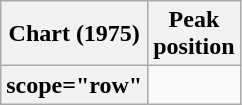<table class="wikitable sortable plainrowheaders">
<tr>
<th scope="col">Chart (1975)</th>
<th scope="col">Peak<br>position</th>
</tr>
<tr>
<th>scope="row" </th>
</tr>
</table>
